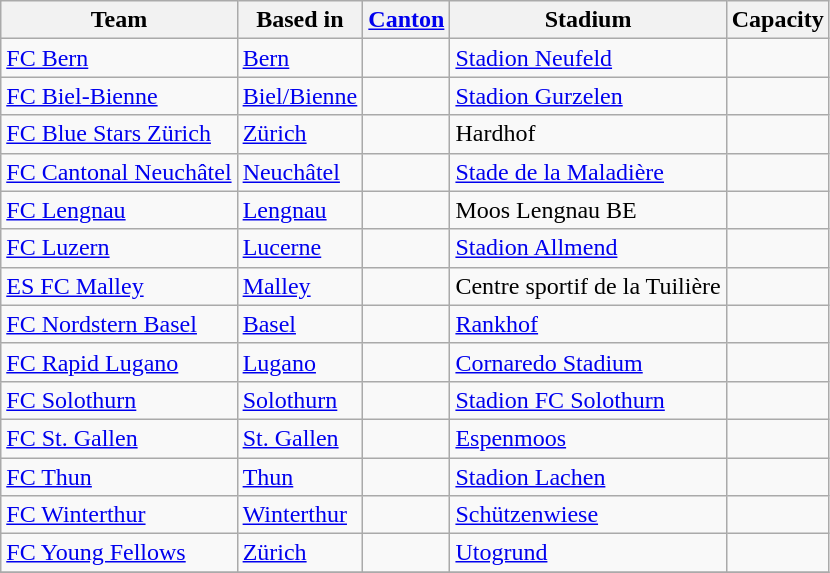<table class="wikitable sortable" style="text-align: left;">
<tr>
<th>Team</th>
<th>Based in</th>
<th><a href='#'>Canton</a></th>
<th>Stadium</th>
<th>Capacity</th>
</tr>
<tr>
<td><a href='#'>FC Bern</a></td>
<td><a href='#'>Bern</a></td>
<td></td>
<td><a href='#'>Stadion Neufeld</a></td>
<td></td>
</tr>
<tr>
<td><a href='#'>FC Biel-Bienne</a></td>
<td><a href='#'>Biel/Bienne</a></td>
<td></td>
<td><a href='#'>Stadion Gurzelen</a></td>
<td></td>
</tr>
<tr>
<td><a href='#'>FC Blue Stars Zürich</a></td>
<td><a href='#'>Zürich</a></td>
<td></td>
<td>Hardhof</td>
<td></td>
</tr>
<tr>
<td><a href='#'>FC Cantonal Neuchâtel</a></td>
<td><a href='#'>Neuchâtel</a></td>
<td></td>
<td><a href='#'>Stade de la Maladière</a></td>
<td></td>
</tr>
<tr>
<td><a href='#'>FC Lengnau</a></td>
<td><a href='#'>Lengnau</a></td>
<td></td>
<td>Moos Lengnau BE</td>
<td></td>
</tr>
<tr>
<td><a href='#'>FC Luzern</a></td>
<td><a href='#'>Lucerne</a></td>
<td></td>
<td><a href='#'>Stadion Allmend</a></td>
<td></td>
</tr>
<tr>
<td><a href='#'>ES FC Malley</a></td>
<td><a href='#'>Malley</a></td>
<td></td>
<td>Centre sportif de la Tuilière</td>
<td></td>
</tr>
<tr>
<td><a href='#'>FC Nordstern Basel</a></td>
<td><a href='#'>Basel</a></td>
<td></td>
<td><a href='#'>Rankhof</a></td>
<td></td>
</tr>
<tr>
<td><a href='#'>FC Rapid Lugano</a></td>
<td><a href='#'>Lugano</a></td>
<td></td>
<td><a href='#'>Cornaredo Stadium</a></td>
<td></td>
</tr>
<tr>
<td><a href='#'>FC Solothurn</a></td>
<td><a href='#'>Solothurn</a></td>
<td></td>
<td><a href='#'>Stadion FC Solothurn</a></td>
<td></td>
</tr>
<tr>
<td><a href='#'>FC St. Gallen</a></td>
<td><a href='#'>St. Gallen</a></td>
<td></td>
<td><a href='#'>Espenmoos</a></td>
<td></td>
</tr>
<tr>
<td><a href='#'>FC Thun</a></td>
<td><a href='#'>Thun</a></td>
<td></td>
<td><a href='#'>Stadion Lachen</a></td>
<td></td>
</tr>
<tr>
<td><a href='#'>FC Winterthur</a></td>
<td><a href='#'>Winterthur</a></td>
<td></td>
<td><a href='#'>Schützenwiese</a></td>
<td></td>
</tr>
<tr>
<td><a href='#'>FC Young Fellows</a></td>
<td><a href='#'>Zürich</a></td>
<td></td>
<td><a href='#'>Utogrund</a></td>
<td></td>
</tr>
<tr>
</tr>
</table>
